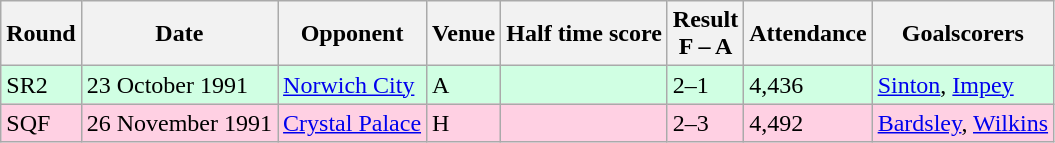<table class="wikitable">
<tr>
<th>Round</th>
<th>Date</th>
<th>Opponent</th>
<th>Venue</th>
<th><strong>Half time score</strong></th>
<th><strong>Result</strong><br><strong>F – A</strong></th>
<th>Attendance</th>
<th>Goalscorers</th>
</tr>
<tr style="background-color: #d0ffe3;">
<td>SR2</td>
<td>23 October 1991</td>
<td><a href='#'>Norwich City</a></td>
<td>A</td>
<td></td>
<td>2–1</td>
<td>4,436</td>
<td><a href='#'>Sinton</a>, <a href='#'>Impey</a></td>
</tr>
<tr style="background-color: #ffd0e3;">
<td>SQF</td>
<td>26 November 1991</td>
<td><a href='#'>Crystal Palace</a></td>
<td>H</td>
<td></td>
<td>2–3</td>
<td>4,492</td>
<td><a href='#'>Bardsley</a>, <a href='#'>Wilkins</a></td>
</tr>
</table>
